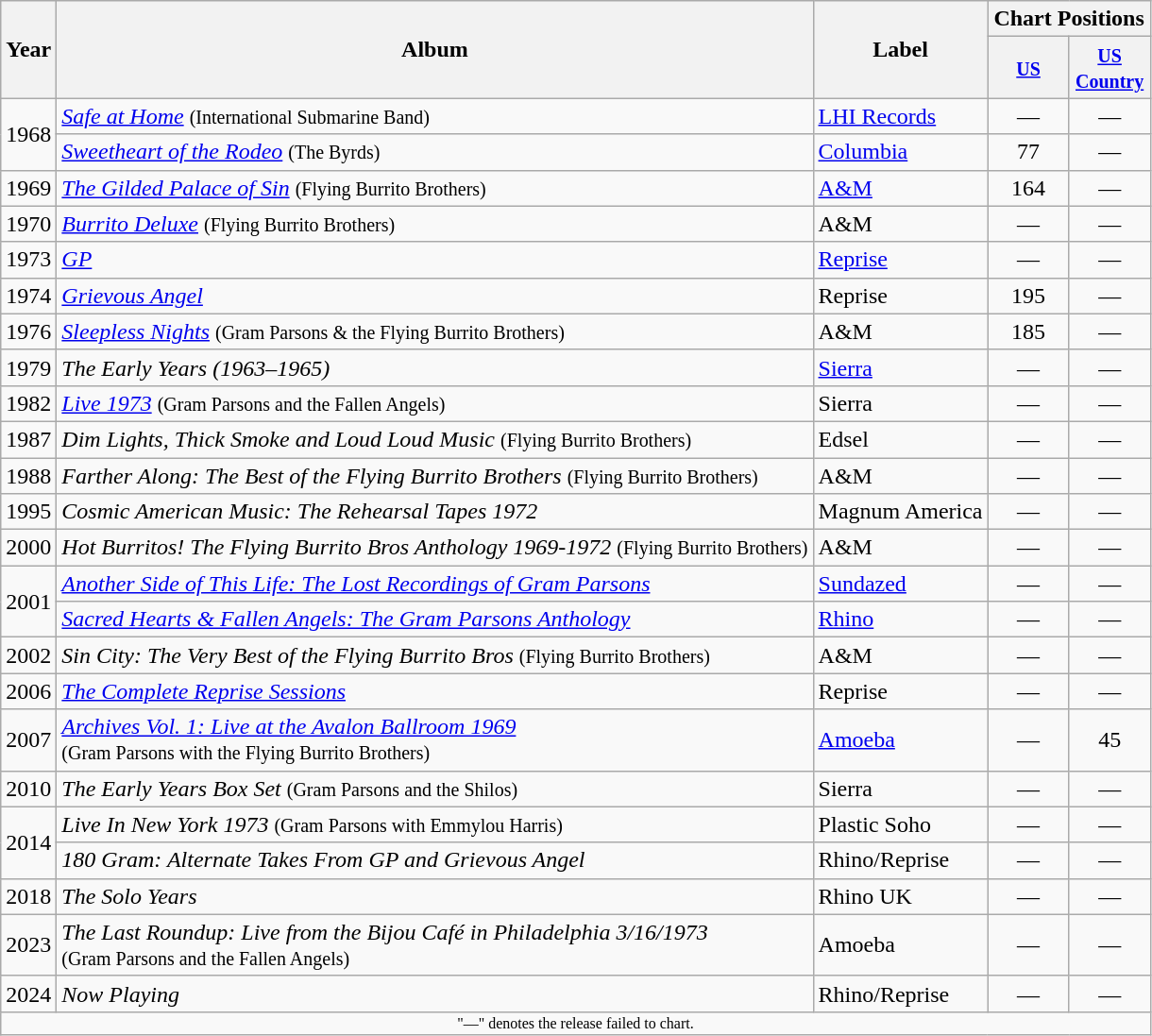<table class="wikitable">
<tr>
<th rowspan="2">Year</th>
<th rowspan="2">Album</th>
<th rowspan="2">Label</th>
<th colspan="2">Chart Positions</th>
</tr>
<tr>
<th style="width:50px;"><small><a href='#'>US</a></small></th>
<th style="width:50px;"><small><a href='#'>US Country</a></small></th>
</tr>
<tr>
<td rowspan="2">1968</td>
<td><em><a href='#'>Safe at Home</a></em> <small>(International Submarine Band)</small></td>
<td><a href='#'>LHI Records</a></td>
<td style="text-align:center;">—</td>
<td style="text-align:center;">—</td>
</tr>
<tr>
<td><em><a href='#'>Sweetheart of the Rodeo</a></em> <small>(The Byrds)</small></td>
<td><a href='#'>Columbia</a></td>
<td style="text-align:center;">77</td>
<td style="text-align:center;">—</td>
</tr>
<tr>
<td>1969</td>
<td><em><a href='#'>The Gilded Palace of Sin</a></em> <small>(Flying Burrito Brothers)</small></td>
<td><a href='#'>A&M</a></td>
<td style="text-align:center;">164</td>
<td style="text-align:center;">—</td>
</tr>
<tr>
<td>1970</td>
<td><em><a href='#'>Burrito Deluxe</a></em> <small>(Flying Burrito Brothers)</small></td>
<td>A&M</td>
<td style="text-align:center;">—</td>
<td style="text-align:center;">—</td>
</tr>
<tr>
<td>1973</td>
<td><em><a href='#'>GP</a></em></td>
<td><a href='#'>Reprise</a></td>
<td style="text-align:center;">—</td>
<td style="text-align:center;">—</td>
</tr>
<tr>
<td>1974</td>
<td><em><a href='#'>Grievous Angel</a></em></td>
<td>Reprise</td>
<td style="text-align:center;">195</td>
<td style="text-align:center;">—</td>
</tr>
<tr>
<td>1976</td>
<td><em><a href='#'>Sleepless Nights</a></em> <small>(Gram Parsons & the Flying Burrito Brothers)</small></td>
<td>A&M</td>
<td style="text-align:center;">185</td>
<td style="text-align:center;">—</td>
</tr>
<tr>
<td>1979</td>
<td><em>The Early Years (1963–1965)</em></td>
<td><a href='#'>Sierra</a></td>
<td style="text-align:center;">—</td>
<td style="text-align:center;">—</td>
</tr>
<tr>
<td>1982</td>
<td><em><a href='#'>Live 1973</a></em> <small>(Gram Parsons and the Fallen Angels)</small></td>
<td>Sierra</td>
<td style="text-align:center;">—</td>
<td style="text-align:center;">—</td>
</tr>
<tr>
<td>1987</td>
<td><em>Dim Lights, Thick Smoke and Loud Loud Music</em> <small>(Flying Burrito Brothers)</small></td>
<td>Edsel</td>
<td style="text-align:center;">—</td>
<td style="text-align:center;">—</td>
</tr>
<tr>
<td>1988</td>
<td><em>Farther Along: The Best of the Flying Burrito Brothers</em> <small>(Flying Burrito Brothers)</small></td>
<td>A&M</td>
<td style="text-align:center;">—</td>
<td style="text-align:center;">—</td>
</tr>
<tr>
<td>1995</td>
<td><em>Cosmic American Music: The Rehearsal Tapes 1972</em></td>
<td>Magnum America</td>
<td style="text-align:center;">—</td>
<td style="text-align:center;">—</td>
</tr>
<tr>
<td>2000</td>
<td><em>Hot Burritos! The Flying Burrito Bros Anthology 1969-1972</em> <small>(Flying Burrito Brothers)</small></td>
<td>A&M</td>
<td style="text-align:center;">—</td>
<td style="text-align:center;">—</td>
</tr>
<tr>
<td rowspan="2">2001</td>
<td><em><a href='#'>Another Side of This Life: The Lost Recordings of Gram Parsons</a></em></td>
<td><a href='#'>Sundazed</a></td>
<td style="text-align:center;">—</td>
<td style="text-align:center;">—</td>
</tr>
<tr>
<td><em><a href='#'>Sacred Hearts & Fallen Angels: The Gram Parsons Anthology</a></em></td>
<td><a href='#'>Rhino</a></td>
<td style="text-align:center;">—</td>
<td style="text-align:center;">—</td>
</tr>
<tr>
<td>2002</td>
<td><em>Sin City: The Very Best of the Flying Burrito Bros</em> <small>(Flying Burrito Brothers)</small></td>
<td>A&M</td>
<td style="text-align:center;">—</td>
<td style="text-align:center;">—</td>
</tr>
<tr>
<td>2006</td>
<td><em><a href='#'>The Complete Reprise Sessions</a></em></td>
<td>Reprise</td>
<td style="text-align:center;">—</td>
<td style="text-align:center;">—</td>
</tr>
<tr>
<td>2007</td>
<td><em><a href='#'>Archives Vol. 1: Live at the Avalon Ballroom 1969</a></em><br><small>(Gram Parsons with the Flying Burrito Brothers)</small></td>
<td><a href='#'>Amoeba</a></td>
<td style="text-align:center;">—</td>
<td style="text-align:center;">45</td>
</tr>
<tr>
<td>2010</td>
<td><em>The Early Years Box Set</em> <small>(Gram Parsons and the Shilos)</small></td>
<td>Sierra</td>
<td style="text-align:center;">—</td>
<td style="text-align:center;">—</td>
</tr>
<tr>
<td rowspan="2">2014</td>
<td><em>Live In New York 1973</em> <small>(Gram Parsons with Emmylou Harris)</small></td>
<td>Plastic Soho</td>
<td style="text-align:center;">—</td>
<td style="text-align:center;">—</td>
</tr>
<tr>
<td><em>180 Gram: Alternate Takes From GP and Grievous Angel</em></td>
<td>Rhino/Reprise</td>
<td style="text-align:center;">—</td>
<td style="text-align:center;">—</td>
</tr>
<tr>
<td>2018</td>
<td><em>The Solo Years</em></td>
<td>Rhino UK</td>
<td style="text-align:center;">—</td>
<td style="text-align:center;">—</td>
</tr>
<tr>
<td>2023</td>
<td><em>The Last Roundup: Live from the Bijou Café in Philadelphia 3/16/1973</em><br><small>(Gram Parsons and the Fallen Angels)</small></td>
<td>Amoeba</td>
<td style="text-align:center;">—</td>
<td style="text-align:center;">—</td>
</tr>
<tr>
<td>2024</td>
<td><em>Now Playing</em></td>
<td>Rhino/Reprise</td>
<td style="text-align:center;">—</td>
<td style="text-align:center;">—</td>
</tr>
<tr>
<td colspan="25" style="text-align:center; font-size:8pt;">"—" denotes the release failed to chart.</td>
</tr>
</table>
